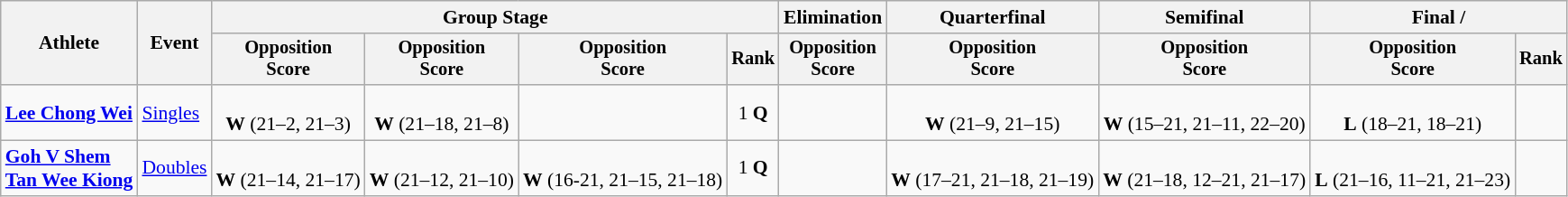<table class="wikitable" style="font-size:90%">
<tr>
<th rowspan=2>Athlete</th>
<th rowspan=2>Event</th>
<th colspan=4>Group Stage</th>
<th>Elimination</th>
<th>Quarterfinal</th>
<th>Semifinal</th>
<th colspan=2>Final / </th>
</tr>
<tr style="font-size:95%">
<th>Opposition<br>Score</th>
<th>Opposition<br>Score</th>
<th>Opposition<br>Score</th>
<th>Rank</th>
<th>Opposition<br>Score</th>
<th>Opposition<br>Score</th>
<th>Opposition<br>Score</th>
<th>Opposition<br>Score</th>
<th>Rank</th>
</tr>
<tr align=center>
<td align=left><strong><a href='#'>Lee Chong Wei</a></strong></td>
<td align=left><a href='#'>Singles</a></td>
<td><br><strong>W</strong> (21–2, 21–3)</td>
<td><br><strong>W</strong> (21–18, 21–8)</td>
<td></td>
<td>1 <strong>Q</strong></td>
<td></td>
<td><br><strong>W</strong> (21–9, 21–15)</td>
<td><br><strong>W</strong> (15–21, 21–11, 22–20)</td>
<td><br><strong>L</strong> (18–21, 18–21)</td>
<td></td>
</tr>
<tr align=center>
<td align=left><strong><a href='#'>Goh V Shem</a><br><a href='#'>Tan Wee Kiong</a></strong></td>
<td align=left><a href='#'>Doubles</a></td>
<td><br><strong>W</strong> (21–14, 21–17)</td>
<td><br><strong>W</strong> (21–12, 21–10)</td>
<td><br><strong>W</strong> (16-21, 21–15, 21–18)</td>
<td>1 <strong>Q</strong></td>
<td></td>
<td><br><strong>W</strong> (17–21, 21–18, 21–19)</td>
<td><br><strong>W</strong> (21–18, 12–21, 21–17)</td>
<td><br><strong>L</strong> (21–16, 11–21, 21–23)</td>
<td></td>
</tr>
</table>
